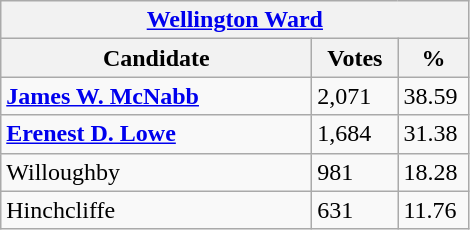<table class="wikitable">
<tr>
<th colspan="3"><a href='#'>Wellington Ward</a></th>
</tr>
<tr>
<th style="width: 200px">Candidate</th>
<th style="width: 50px">Votes</th>
<th style="width: 40px">%</th>
</tr>
<tr>
<td><strong><a href='#'>James W. McNabb</a></strong></td>
<td>2,071</td>
<td>38.59</td>
</tr>
<tr>
<td><strong><a href='#'>Erenest D. Lowe</a></strong></td>
<td>1,684</td>
<td>31.38</td>
</tr>
<tr>
<td>Willoughby</td>
<td>981</td>
<td>18.28</td>
</tr>
<tr>
<td>Hinchcliffe</td>
<td>631</td>
<td>11.76</td>
</tr>
</table>
